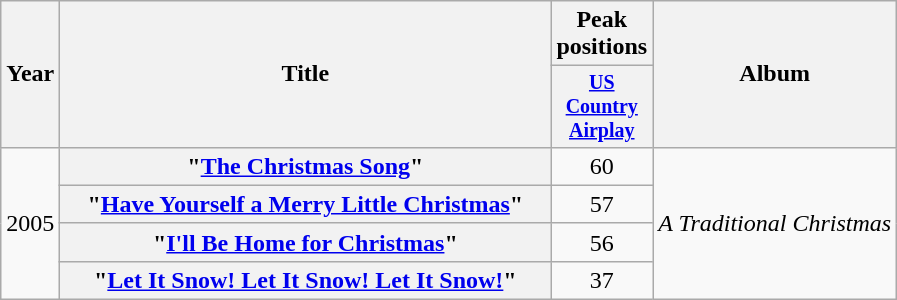<table class="wikitable plainrowheaders" style="text-align:center;">
<tr>
<th scope="col" rowspan="2">Year</th>
<th scope="col" rowspan="2" style="width:20em;">Title</th>
<th scope="col">Peak positions</th>
<th scope="col" rowspan="2">Album</th>
</tr>
<tr style="font-size:smaller;">
<th scope="col" width="45"><a href='#'>US Country Airplay</a><br></th>
</tr>
<tr>
<td rowspan="4">2005</td>
<th scope="row">"<a href='#'>The Christmas Song</a>"</th>
<td>60</td>
<td align="left" rowspan="4"><em>A Traditional Christmas</em></td>
</tr>
<tr>
<th scope="row">"<a href='#'>Have Yourself a Merry Little Christmas</a>"</th>
<td>57</td>
</tr>
<tr>
<th scope="row">"<a href='#'>I'll Be Home for Christmas</a>"</th>
<td>56</td>
</tr>
<tr>
<th scope="row">"<a href='#'>Let It Snow! Let It Snow! Let It Snow!</a>"</th>
<td>37</td>
</tr>
</table>
